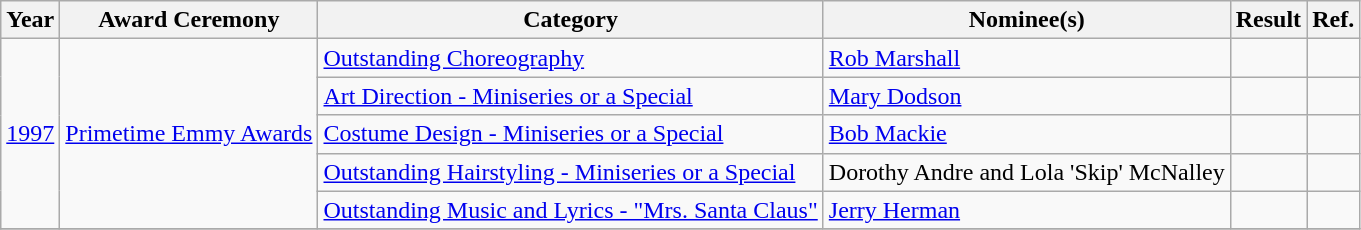<table class="wikitable">
<tr>
<th>Year</th>
<th>Award Ceremony</th>
<th>Category</th>
<th>Nominee(s)</th>
<th>Result</th>
<th>Ref.</th>
</tr>
<tr>
<td rowspan="5"><a href='#'>1997</a></td>
<td rowspan="5"><a href='#'>Primetime Emmy Awards</a></td>
<td><a href='#'>Outstanding Choreography</a></td>
<td><a href='#'>Rob Marshall</a></td>
<td></td>
<td></td>
</tr>
<tr>
<td><a href='#'>Art Direction - Miniseries or a Special</a></td>
<td><a href='#'>Mary Dodson</a></td>
<td></td>
<td></td>
</tr>
<tr>
<td><a href='#'>Costume Design - Miniseries or a Special</a></td>
<td><a href='#'>Bob Mackie</a></td>
<td></td>
<td></td>
</tr>
<tr>
<td><a href='#'>Outstanding Hairstyling - Miniseries or a Special</a></td>
<td>Dorothy Andre and Lola 'Skip' McNalley</td>
<td></td>
<td></td>
</tr>
<tr>
<td><a href='#'>Outstanding Music and Lyrics - "Mrs. Santa Claus"</a></td>
<td><a href='#'>Jerry Herman</a></td>
<td></td>
<td></td>
</tr>
<tr>
</tr>
</table>
